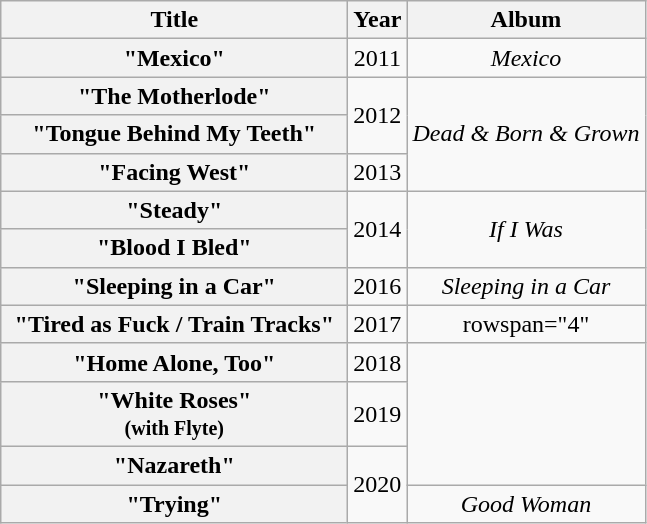<table class="wikitable plainrowheaders" style="text-align:center;">
<tr>
<th scope="col" style="width:14em;">Title</th>
<th scope="col" style="width:1em;">Year</th>
<th scope="col">Album</th>
</tr>
<tr>
<th scope="row">"Mexico"</th>
<td>2011</td>
<td><em>Mexico</em></td>
</tr>
<tr>
<th scope="row">"The Motherlode"</th>
<td rowspan="2">2012</td>
<td rowspan="3"><em>Dead & Born & Grown</em></td>
</tr>
<tr>
<th scope="row">"Tongue Behind My Teeth"</th>
</tr>
<tr>
<th scope="row">"Facing West"</th>
<td>2013</td>
</tr>
<tr>
<th scope="row">"Steady"</th>
<td rowspan="2">2014</td>
<td rowspan="2"><em>If I Was</em></td>
</tr>
<tr>
<th scope="row">"Blood I Bled"</th>
</tr>
<tr>
<th scope="row">"Sleeping in a Car"</th>
<td>2016</td>
<td><em>Sleeping in a Car</em></td>
</tr>
<tr>
<th scope="row">"Tired as Fuck / Train Tracks"</th>
<td>2017</td>
<td>rowspan="4" </td>
</tr>
<tr>
<th scope="row">"Home Alone, Too"</th>
<td>2018</td>
</tr>
<tr>
<th scope="row">"White Roses"<br><small>(with Flyte)</small></th>
<td>2019</td>
</tr>
<tr>
<th scope="row">"Nazareth"</th>
<td rowspan="2">2020</td>
</tr>
<tr>
<th scope="row">"Trying"</th>
<td><em>Good Woman</em></td>
</tr>
</table>
